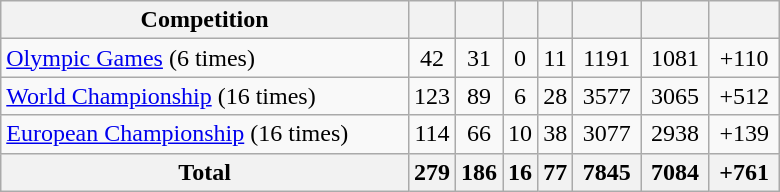<table class="wikitable" width=520 style="text-align: center;">
<tr>
<th>Competition</th>
<th width="15"></th>
<th width="15"></th>
<th width="15"></th>
<th width="15"></th>
<th></th>
<th></th>
<th></th>
</tr>
<tr>
<td align=left><a href='#'>Olympic Games</a> (6 times)</td>
<td>42</td>
<td>31</td>
<td>0</td>
<td>11</td>
<td>1191</td>
<td>1081</td>
<td>+110</td>
</tr>
<tr>
<td align=left><a href='#'>World Championship</a> (16 times)</td>
<td>123</td>
<td>89</td>
<td>6</td>
<td>28</td>
<td>3577</td>
<td>3065</td>
<td>+512</td>
</tr>
<tr>
<td align=left><a href='#'>European Championship</a> (16 times)</td>
<td>114</td>
<td>66</td>
<td>10</td>
<td>38</td>
<td>3077</td>
<td>2938</td>
<td>+139</td>
</tr>
<tr>
<th>Total</th>
<th>279</th>
<th>186</th>
<th>16</th>
<th>77</th>
<th>7845</th>
<th>7084</th>
<th>+761</th>
</tr>
</table>
